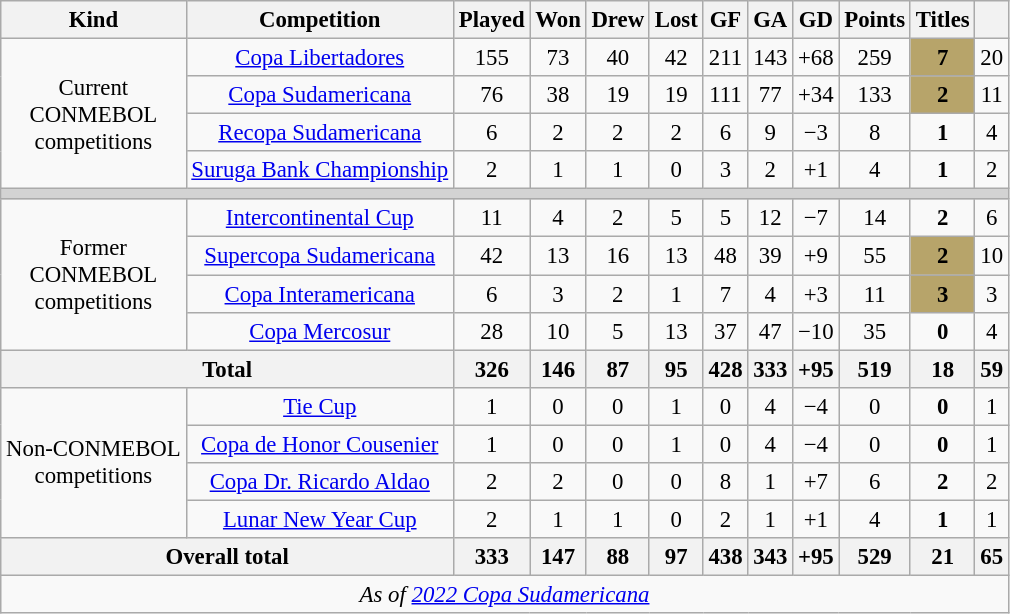<table class="wikitable" style="text-align: center; font-size: 95%;">
<tr>
<th>Kind</th>
<th>Competition</th>
<th>Played</th>
<th>Won</th>
<th>Drew</th>
<th>Lost</th>
<th>GF</th>
<th>GA</th>
<th>GD</th>
<th>Points</th>
<th>Titles</th>
<th></th>
</tr>
<tr>
<td rowspan="4" align=center valign=center>Current<br>CONMEBOL<br>competitions</td>
<td><a href='#'>Copa Libertadores</a></td>
<td>155</td>
<td>73</td>
<td>40</td>
<td>42</td>
<td>211</td>
<td>143</td>
<td>+68</td>
<td>259</td>
<td bgcolor="#B7A46A"><strong>7</strong></td>
<td>20</td>
</tr>
<tr>
<td><a href='#'>Copa Sudamericana</a></td>
<td>76</td>
<td>38</td>
<td>19</td>
<td>19</td>
<td>111</td>
<td>77</td>
<td>+34</td>
<td>133</td>
<td bgcolor="#B7A46A"><strong>2</strong></td>
<td>11</td>
</tr>
<tr>
<td><a href='#'>Recopa Sudamericana</a></td>
<td>6</td>
<td>2</td>
<td>2</td>
<td>2</td>
<td>6</td>
<td>9</td>
<td>−3</td>
<td>8</td>
<td><strong>1</strong></td>
<td>4</td>
</tr>
<tr>
<td><a href='#'>Suruga Bank Championship</a></td>
<td>2</td>
<td>1</td>
<td>1</td>
<td>0</td>
<td>3</td>
<td>2</td>
<td>+1</td>
<td>4</td>
<td><strong>1</strong></td>
<td>2</td>
</tr>
<tr>
<td style="background-color:lightgrey" colspan=12></td>
</tr>
<tr>
<td rowspan="4" align=center valign=center>Former<br>CONMEBOL<br>competitions</td>
<td><a href='#'>Intercontinental Cup</a></td>
<td>11</td>
<td>4</td>
<td>2</td>
<td>5</td>
<td>5</td>
<td>12</td>
<td>−7</td>
<td>14</td>
<td><strong>2</strong></td>
<td>6</td>
</tr>
<tr>
<td><a href='#'>Supercopa Sudamericana</a></td>
<td>42</td>
<td>13</td>
<td>16</td>
<td>13</td>
<td>48</td>
<td>39</td>
<td>+9</td>
<td>55</td>
<td bgcolor="#B7A46A"><strong>2</strong></td>
<td>10</td>
</tr>
<tr>
<td><a href='#'>Copa Interamericana</a></td>
<td>6</td>
<td>3</td>
<td>2</td>
<td>1</td>
<td>7</td>
<td>4</td>
<td>+3</td>
<td>11</td>
<td bgcolor="#B7A46A"><strong>3</strong></td>
<td>3</td>
</tr>
<tr>
<td><a href='#'>Copa Mercosur</a></td>
<td>28</td>
<td>10</td>
<td>5</td>
<td>13</td>
<td>37</td>
<td>47</td>
<td>−10</td>
<td>35</td>
<td><strong>0</strong></td>
<td>4</td>
</tr>
<tr>
<th colspan="2">Total</th>
<th>326</th>
<th>146</th>
<th>87</th>
<th>95</th>
<th>428</th>
<th>333</th>
<th>+95</th>
<th>519</th>
<th>18</th>
<th>59</th>
</tr>
<tr>
<td rowspan="4" align=center valign=center>Non-CONMEBOL<br>competitions</td>
<td><a href='#'>Tie Cup</a></td>
<td>1</td>
<td>0</td>
<td>0</td>
<td>1</td>
<td>0</td>
<td>4</td>
<td>−4</td>
<td>0</td>
<td><strong>0</strong></td>
<td>1</td>
</tr>
<tr>
<td><a href='#'>Copa de Honor Cousenier</a></td>
<td>1</td>
<td>0</td>
<td>0</td>
<td>1</td>
<td>0</td>
<td>4</td>
<td>−4</td>
<td>0</td>
<td><strong>0</strong></td>
<td>1</td>
</tr>
<tr>
<td><a href='#'>Copa Dr. Ricardo Aldao</a></td>
<td>2</td>
<td>2</td>
<td>0</td>
<td>0</td>
<td>8</td>
<td>1</td>
<td>+7</td>
<td>6</td>
<td><strong>2</strong></td>
<td>2</td>
</tr>
<tr>
<td><a href='#'>Lunar New Year Cup</a></td>
<td>2</td>
<td>1</td>
<td>1</td>
<td>0</td>
<td>2</td>
<td>1</td>
<td>+1</td>
<td>4</td>
<td><strong>1</strong></td>
<td>1</td>
</tr>
<tr>
<th colspan="2">Overall total</th>
<th>333</th>
<th>147</th>
<th>88</th>
<th>97</th>
<th>438</th>
<th>343</th>
<th>+95</th>
<th>529</th>
<th>21</th>
<th>65</th>
</tr>
<tr>
<td colspan="14"><em>As of <a href='#'>2022 Copa Sudamericana</a></em></td>
</tr>
</table>
